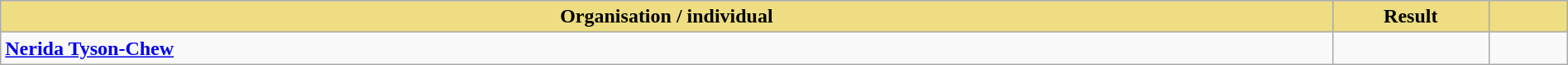<table class="wikitable" width=100%>
<tr>
<th style="width:85%;background:#EEDD82;">Organisation / individual</th>
<th style="width:10%;background:#EEDD82;">Result</th>
<th style="width:5%;background:#EEDD82;"></th>
</tr>
<tr>
<td><strong><a href='#'>Nerida Tyson-Chew</a></strong></td>
<td></td>
<td><br></td>
</tr>
</table>
